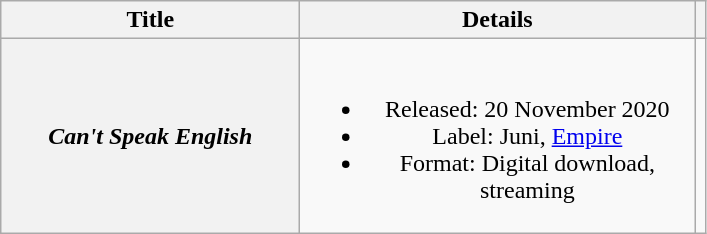<table class="wikitable plainrowheaders" style="text-align:center;">
<tr>
<th scope="col" style="width:12em;">Title</th>
<th scope="col" style="width:16em;">Details</th>
<th></th>
</tr>
<tr>
<th scope="row"><em>Can't Speak English</em></th>
<td><br><ul><li>Released: 20 November 2020</li><li>Label: Juni, <a href='#'>Empire</a></li><li>Format: Digital download, streaming</li></ul></td>
<td align="center"></td>
</tr>
</table>
